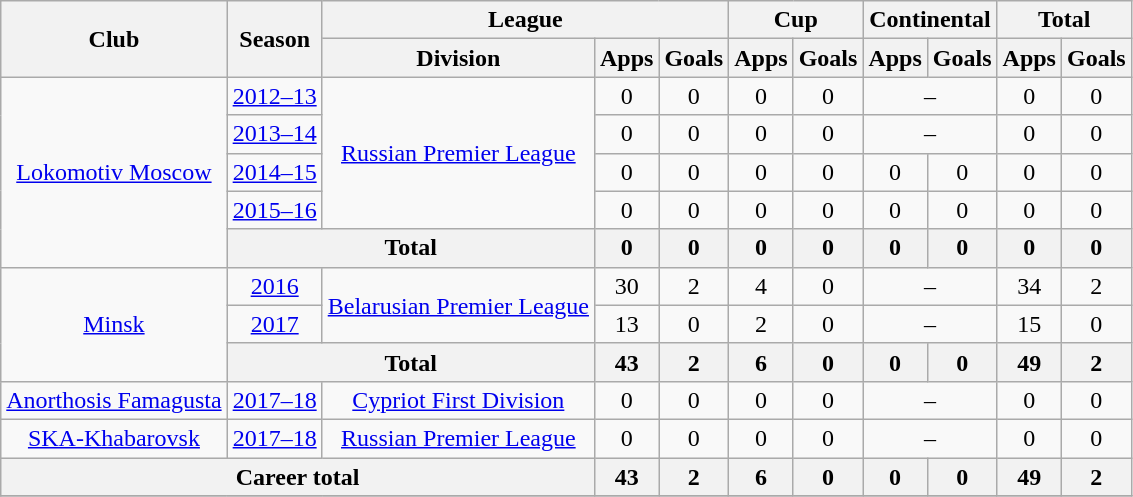<table class="wikitable" style="text-align: center;">
<tr>
<th rowspan=2>Club</th>
<th rowspan=2>Season</th>
<th colspan=3>League</th>
<th colspan=2>Cup</th>
<th colspan=2>Continental</th>
<th colspan=2>Total</th>
</tr>
<tr>
<th>Division</th>
<th>Apps</th>
<th>Goals</th>
<th>Apps</th>
<th>Goals</th>
<th>Apps</th>
<th>Goals</th>
<th>Apps</th>
<th>Goals</th>
</tr>
<tr>
<td rowspan=5><a href='#'>Lokomotiv Moscow</a></td>
<td><a href='#'>2012–13</a></td>
<td rowspan=4><a href='#'>Russian Premier League</a></td>
<td>0</td>
<td>0</td>
<td>0</td>
<td>0</td>
<td colspan=2>–</td>
<td>0</td>
<td>0</td>
</tr>
<tr>
<td><a href='#'>2013–14</a></td>
<td>0</td>
<td>0</td>
<td>0</td>
<td>0</td>
<td colspan=2>–</td>
<td>0</td>
<td>0</td>
</tr>
<tr>
<td><a href='#'>2014–15</a></td>
<td>0</td>
<td>0</td>
<td>0</td>
<td>0</td>
<td>0</td>
<td>0</td>
<td>0</td>
<td>0</td>
</tr>
<tr>
<td><a href='#'>2015–16</a></td>
<td>0</td>
<td>0</td>
<td>0</td>
<td>0</td>
<td>0</td>
<td>0</td>
<td>0</td>
<td>0</td>
</tr>
<tr>
<th colspan=2>Total</th>
<th>0</th>
<th>0</th>
<th>0</th>
<th>0</th>
<th>0</th>
<th>0</th>
<th>0</th>
<th>0</th>
</tr>
<tr>
<td rowspan=3><a href='#'>Minsk</a></td>
<td><a href='#'>2016</a></td>
<td rowspan=2><a href='#'>Belarusian Premier League</a></td>
<td>30</td>
<td>2</td>
<td>4</td>
<td>0</td>
<td colspan=2>–</td>
<td>34</td>
<td>2</td>
</tr>
<tr>
<td><a href='#'>2017</a></td>
<td>13</td>
<td>0</td>
<td>2</td>
<td>0</td>
<td colspan=2>–</td>
<td>15</td>
<td>0</td>
</tr>
<tr>
<th colspan=2>Total</th>
<th>43</th>
<th>2</th>
<th>6</th>
<th>0</th>
<th>0</th>
<th>0</th>
<th>49</th>
<th>2</th>
</tr>
<tr>
<td><a href='#'>Anorthosis Famagusta</a></td>
<td><a href='#'>2017–18</a></td>
<td><a href='#'>Cypriot First Division</a></td>
<td>0</td>
<td>0</td>
<td>0</td>
<td>0</td>
<td colspan=2>–</td>
<td>0</td>
<td>0</td>
</tr>
<tr>
<td><a href='#'>SKA-Khabarovsk</a></td>
<td><a href='#'>2017–18</a></td>
<td><a href='#'>Russian Premier League</a></td>
<td>0</td>
<td>0</td>
<td>0</td>
<td>0</td>
<td colspan=2>–</td>
<td>0</td>
<td>0</td>
</tr>
<tr>
<th colspan=3>Career total</th>
<th>43</th>
<th>2</th>
<th>6</th>
<th>0</th>
<th>0</th>
<th>0</th>
<th>49</th>
<th>2</th>
</tr>
<tr>
</tr>
</table>
